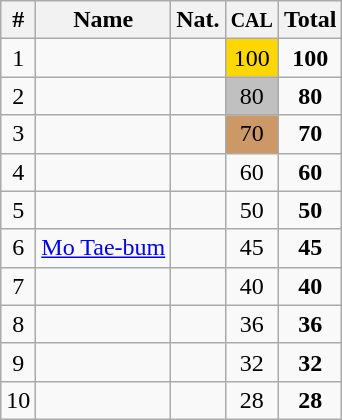<table class="wikitable sortable" style="text-align:center;">
<tr>
<th>#</th>
<th>Name</th>
<th>Nat.</th>
<th><small>CAL</small></th>
<th>Total</th>
</tr>
<tr>
<td>1</td>
<td align=left></td>
<td></td>
<td bgcolor=gold>100</td>
<td><strong>100</strong></td>
</tr>
<tr>
<td>2</td>
<td align=left></td>
<td></td>
<td bgcolor=silver>80</td>
<td><strong>80</strong></td>
</tr>
<tr>
<td>3</td>
<td align=left></td>
<td></td>
<td bgcolor=cc9966>70</td>
<td><strong>70</strong></td>
</tr>
<tr>
<td>4</td>
<td align=left></td>
<td></td>
<td>60</td>
<td><strong>60</strong></td>
</tr>
<tr>
<td>5</td>
<td align=left></td>
<td></td>
<td>50</td>
<td><strong>50</strong></td>
</tr>
<tr>
<td>6</td>
<td align=left><a href='#'>Mo Tae-bum</a></td>
<td></td>
<td>45</td>
<td><strong>45</strong></td>
</tr>
<tr>
<td>7</td>
<td align=left></td>
<td></td>
<td>40</td>
<td><strong>40</strong></td>
</tr>
<tr>
<td>8</td>
<td align=left></td>
<td></td>
<td>36</td>
<td><strong>36</strong></td>
</tr>
<tr>
<td>9</td>
<td align=left></td>
<td></td>
<td>32</td>
<td><strong>32</strong></td>
</tr>
<tr>
<td>10</td>
<td align=left></td>
<td></td>
<td>28</td>
<td><strong>28</strong></td>
</tr>
</table>
